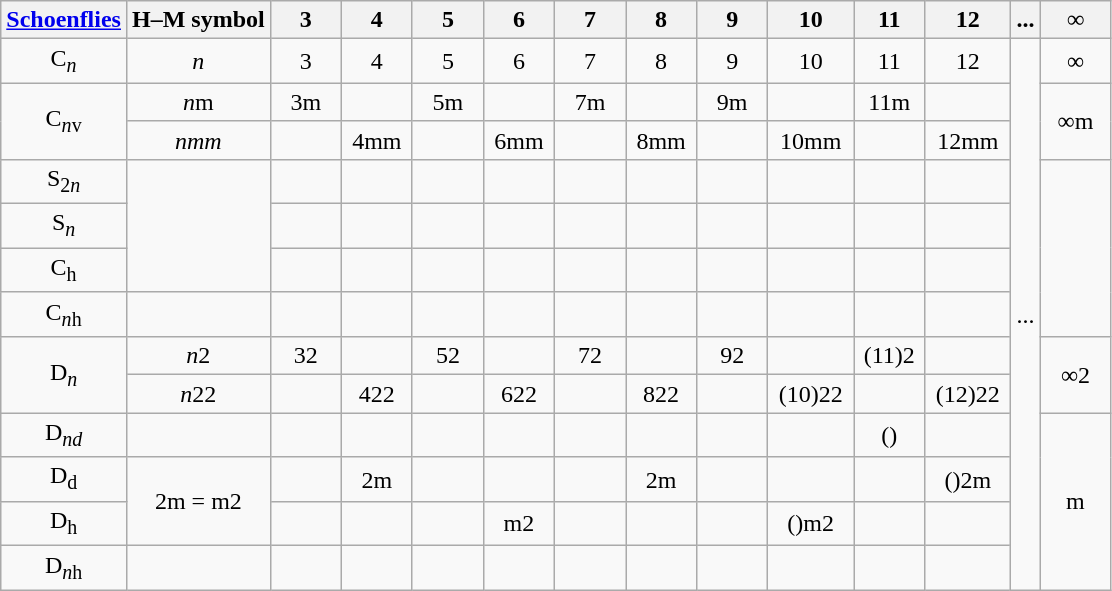<table class="wikitable">
<tr align=center>
<th><a href='#'>Schoenflies</a></th>
<th>H–M symbol</th>
<th style="width: 40px;">3</th>
<th style="width: 40px;">4</th>
<th style="width: 40px;">5</th>
<th style="width: 40px;">6</th>
<th style="width: 40px;">7</th>
<th style="width: 40px;">8</th>
<th style="width: 40px;">9</th>
<th style="width: 50px;">10</th>
<th style="width: 40px;">11</th>
<th style="width: 50px;">12</th>
<th>...</th>
<th style="width: 40px;">∞</th>
</tr>
<tr align=center>
<td>C<sub><em>n</em></sub></td>
<td><em>n</em></td>
<td>3</td>
<td>4</td>
<td>5</td>
<td>6</td>
<td>7</td>
<td>8</td>
<td>9</td>
<td>10</td>
<td>11</td>
<td>12</td>
<td rowspan=13>...</td>
<td>∞</td>
</tr>
<tr align=center>
<td rowspan=2>C<sub><em>n</em>v</sub></td>
<td><em>n</em>m</td>
<td>3m</td>
<td></td>
<td>5m</td>
<td></td>
<td>7m</td>
<td></td>
<td>9m</td>
<td></td>
<td>11m</td>
<td></td>
<td rowspan=2>∞m</td>
</tr>
<tr align=center>
<td><em>nmm</em></td>
<td></td>
<td>4mm</td>
<td></td>
<td>6mm</td>
<td></td>
<td>8mm</td>
<td></td>
<td>10mm</td>
<td></td>
<td>12mm</td>
</tr>
<tr align=center>
<td>S<sub>2<em>n</em></sub></td>
<td rowspan=3></td>
<td></td>
<td></td>
<td></td>
<td></td>
<td></td>
<td></td>
<td></td>
<td></td>
<td></td>
<td></td>
<td rowspan=4></td>
</tr>
<tr align=center>
<td>S<sub><em>n</em></sub></td>
<td></td>
<td></td>
<td></td>
<td></td>
<td></td>
<td></td>
<td></td>
<td></td>
<td></td>
<td></td>
</tr>
<tr align=center>
<td>C<sub>h</sub></td>
<td></td>
<td></td>
<td></td>
<td></td>
<td></td>
<td></td>
<td></td>
<td></td>
<td></td>
<td></td>
</tr>
<tr align=center>
<td>C<sub><em>n</em>h</sub></td>
<td></td>
<td></td>
<td></td>
<td></td>
<td></td>
<td></td>
<td></td>
<td></td>
<td></td>
<td></td>
<td></td>
</tr>
<tr align=center>
<td rowspan=2>D<sub><em>n</em></sub></td>
<td><em>n</em>2</td>
<td>32</td>
<td></td>
<td>52</td>
<td></td>
<td>72</td>
<td></td>
<td>92</td>
<td></td>
<td>(11)2</td>
<td></td>
<td rowspan=2>∞2</td>
</tr>
<tr align=center>
<td><em>n</em>22</td>
<td></td>
<td>422</td>
<td></td>
<td>622</td>
<td></td>
<td>822</td>
<td></td>
<td>(10)22</td>
<td></td>
<td>(12)22</td>
</tr>
<tr align=center>
<td>D<sub><em>nd</em></sub></td>
<td></td>
<td></td>
<td></td>
<td></td>
<td></td>
<td></td>
<td></td>
<td></td>
<td></td>
<td>()</td>
<td></td>
<td rowspan=4>m</td>
</tr>
<tr align=center>
<td>D<sub>d</sub></td>
<td rowspan=2>2m = m2</td>
<td></td>
<td>2m</td>
<td></td>
<td></td>
<td></td>
<td>2m</td>
<td></td>
<td></td>
<td></td>
<td>()2m</td>
</tr>
<tr align=center>
<td>D<sub>h</sub></td>
<td></td>
<td></td>
<td></td>
<td>m2</td>
<td></td>
<td></td>
<td></td>
<td>()m2</td>
<td></td>
<td></td>
</tr>
<tr align=center>
<td>D<sub><em>n</em>h</sub></td>
<td></td>
<td></td>
<td></td>
<td></td>
<td></td>
<td></td>
<td></td>
<td></td>
<td></td>
<td></td>
<td></td>
</tr>
</table>
